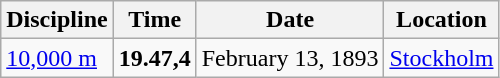<table class='wikitable'>
<tr>
<th>Discipline</th>
<th>Time</th>
<th>Date</th>
<th>Location</th>
</tr>
<tr>
<td><a href='#'>10,000 m</a></td>
<td><strong>19.47,4</strong></td>
<td>February 13, 1893</td>
<td align=left> <a href='#'>Stockholm</a></td>
</tr>
</table>
